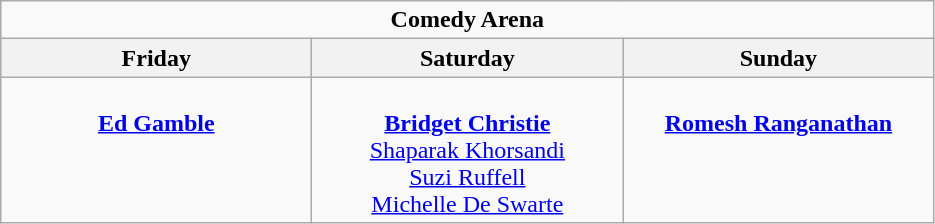<table class="wikitable">
<tr>
<td colspan="3" align="center"><strong>Comedy Arena</strong></td>
</tr>
<tr>
<th>Friday</th>
<th>Saturday</th>
<th>Sunday</th>
</tr>
<tr>
<td valign="top" align="center" width=200><br><strong><a href='#'>Ed Gamble</a></strong></td>
<td valign="top" align="center" width=200><br><strong><a href='#'>Bridget Christie</a></strong>
<br> <a href='#'>Shaparak Khorsandi</a>
<br> <a href='#'>Suzi Ruffell</a>
<br> <a href='#'>Michelle De Swarte</a></td>
<td valign="top" align="center" width=200><br><strong><a href='#'>Romesh Ranganathan</a></strong></td>
</tr>
</table>
